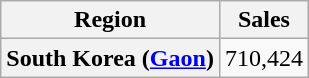<table class="wikitable plainrowheaders" style="text-align:center">
<tr>
<th scope="col">Region</th>
<th scope="col">Sales</th>
</tr>
<tr>
<th scope="row">South Korea (<a href='#'>Gaon</a>)</th>
<td>710,424</td>
</tr>
</table>
